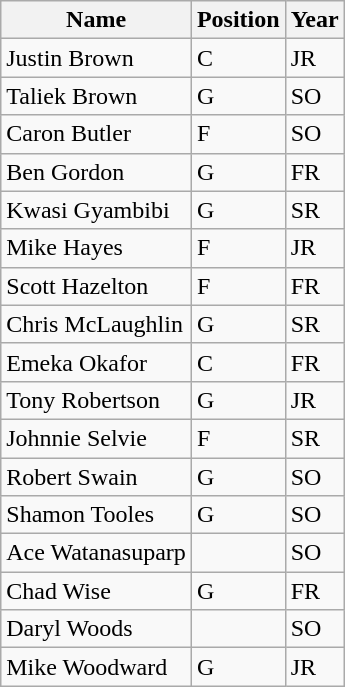<table class="wikitable" border="1">
<tr>
<th>Name</th>
<th>Position</th>
<th>Year</th>
</tr>
<tr>
<td>Justin Brown</td>
<td>C</td>
<td>JR</td>
</tr>
<tr>
<td>Taliek Brown</td>
<td>G</td>
<td>SO</td>
</tr>
<tr>
<td>Caron Butler</td>
<td>F</td>
<td>SO</td>
</tr>
<tr>
<td>Ben Gordon</td>
<td>G</td>
<td>FR</td>
</tr>
<tr>
<td>Kwasi Gyambibi</td>
<td>G</td>
<td>SR</td>
</tr>
<tr>
<td>Mike Hayes</td>
<td>F</td>
<td>JR</td>
</tr>
<tr>
<td>Scott Hazelton</td>
<td>F</td>
<td>FR</td>
</tr>
<tr>
<td>Chris McLaughlin</td>
<td>G</td>
<td>SR</td>
</tr>
<tr>
<td>Emeka Okafor</td>
<td>C</td>
<td>FR</td>
</tr>
<tr>
<td>Tony Robertson</td>
<td>G</td>
<td>JR</td>
</tr>
<tr>
<td>Johnnie Selvie</td>
<td>F</td>
<td>SR</td>
</tr>
<tr>
<td>Robert Swain</td>
<td>G</td>
<td>SO</td>
</tr>
<tr>
<td>Shamon Tooles</td>
<td>G</td>
<td>SO</td>
</tr>
<tr>
<td>Ace Watanasuparp</td>
<td></td>
<td>SO</td>
</tr>
<tr>
<td>Chad Wise</td>
<td>G</td>
<td>FR</td>
</tr>
<tr>
<td>Daryl Woods</td>
<td></td>
<td>SO</td>
</tr>
<tr>
<td>Mike Woodward</td>
<td>G</td>
<td>JR</td>
</tr>
</table>
